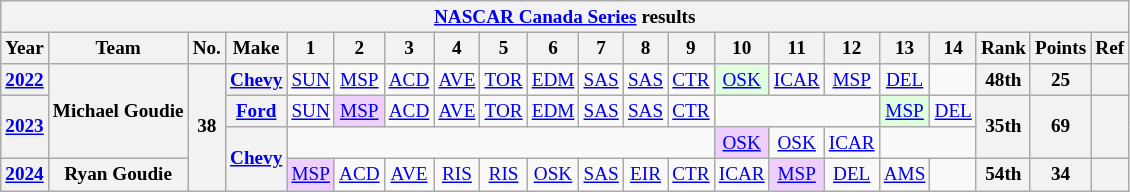<table class="wikitable" style="text-align:center; font-size:80%">
<tr>
<th colspan=45><a href='#'>NASCAR Canada Series</a> results</th>
</tr>
<tr>
<th>Year</th>
<th>Team</th>
<th>No.</th>
<th>Make</th>
<th>1</th>
<th>2</th>
<th>3</th>
<th>4</th>
<th>5</th>
<th>6</th>
<th>7</th>
<th>8</th>
<th>9</th>
<th>10</th>
<th>11</th>
<th>12</th>
<th>13</th>
<th>14</th>
<th>Rank</th>
<th>Points</th>
<th>Ref</th>
</tr>
<tr>
<th><a href='#'>2022</a></th>
<th rowspan=3>Michael Goudie</th>
<th rowspan=4>38</th>
<th><a href='#'>Chevy</a></th>
<td><a href='#'>SUN</a></td>
<td><a href='#'>MSP</a></td>
<td><a href='#'>ACD</a></td>
<td><a href='#'>AVE</a></td>
<td><a href='#'>TOR</a></td>
<td><a href='#'>EDM</a></td>
<td><a href='#'>SAS</a></td>
<td><a href='#'>SAS</a></td>
<td><a href='#'>CTR</a></td>
<td style="background:#DFFFDF;"><a href='#'>OSK</a><br></td>
<td><a href='#'>ICAR</a></td>
<td><a href='#'>MSP</a></td>
<td><a href='#'>DEL</a></td>
<td></td>
<th>48th</th>
<th>25</th>
<th></th>
</tr>
<tr>
<th rowspan=2><a href='#'>2023</a></th>
<th><a href='#'>Ford</a></th>
<td><a href='#'>SUN</a></td>
<td style="background:#EFCFFF;"><a href='#'>MSP</a><br></td>
<td><a href='#'>ACD</a></td>
<td><a href='#'>AVE</a></td>
<td><a href='#'>TOR</a></td>
<td><a href='#'>EDM</a></td>
<td><a href='#'>SAS</a></td>
<td><a href='#'>SAS</a></td>
<td><a href='#'>CTR</a></td>
<td colspan=3></td>
<td style="background:#DFFFDF;"><a href='#'>MSP</a><br></td>
<td><a href='#'>DEL</a></td>
<th rowspan=2>35th</th>
<th rowspan=2>69</th>
<th rowspan=2></th>
</tr>
<tr>
<th rowspan=2><a href='#'>Chevy</a></th>
<td colspan=9></td>
<td style="background:#EFCFFF;"><a href='#'>OSK</a><br></td>
<td><a href='#'>OSK</a></td>
<td><a href='#'>ICAR</a></td>
<td colspan=2></td>
</tr>
<tr>
<th><a href='#'>2024</a></th>
<th>Ryan Goudie</th>
<td style="background:#EFCFFF;"><a href='#'>MSP</a><br></td>
<td><a href='#'>ACD</a></td>
<td><a href='#'>AVE</a></td>
<td><a href='#'>RIS</a></td>
<td><a href='#'>RIS</a></td>
<td><a href='#'>OSK</a></td>
<td><a href='#'>SAS</a></td>
<td><a href='#'>EIR</a></td>
<td><a href='#'>CTR</a></td>
<td><a href='#'>ICAR</a></td>
<td style="background:#EFCFFF;"><a href='#'>MSP</a><br></td>
<td><a href='#'>DEL</a></td>
<td><a href='#'>AMS</a></td>
<td></td>
<th>54th</th>
<th>34</th>
<th></th>
</tr>
</table>
